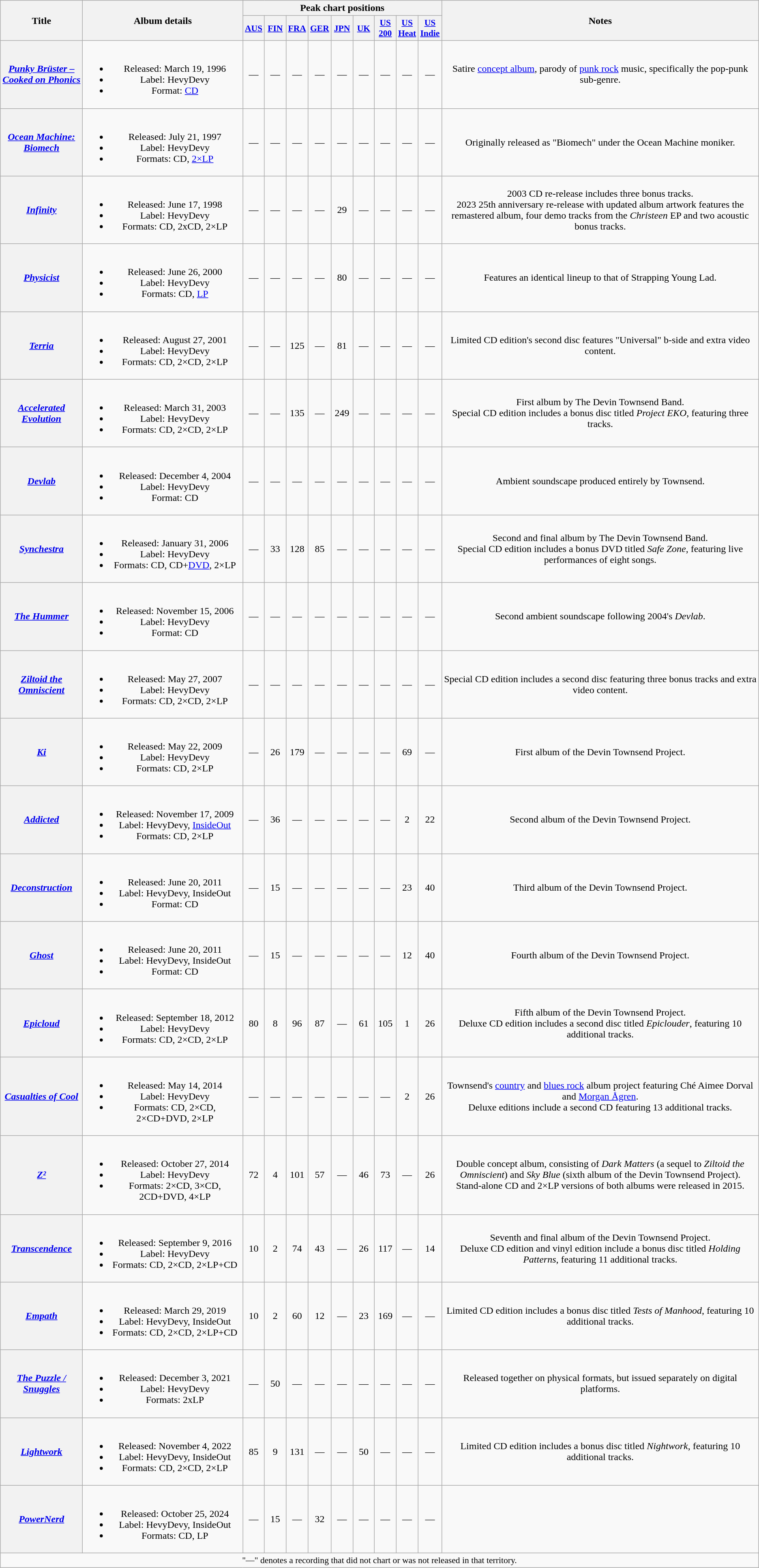<table class="wikitable plainrowheaders" style="text-align:center;">
<tr>
<th scope="col" rowspan="2" style="width:8em;">Title</th>
<th scope="col" rowspan="2" style="width:16em;">Album details</th>
<th scope="col" colspan="9">Peak chart positions</th>
<th scope="col" rowspan="2">Notes</th>
</tr>
<tr>
<th scope="col" style="width:2em;font-size:90%;"><a href='#'>AUS</a><br></th>
<th scope="col" style="width:2em;font-size:90%;"><a href='#'>FIN</a><br></th>
<th scope="col" style="width:2em;font-size:90%;"><a href='#'>FRA</a><br></th>
<th scope="col" style="width:2em;font-size:90%;"><a href='#'>GER</a><br></th>
<th scope="col" style="width:2em;font-size:90%;"><a href='#'>JPN</a><br></th>
<th scope="col" style="width:2em;font-size:90%;"><a href='#'>UK</a><br></th>
<th scope="col" style="width:2em;font-size:90%;"><a href='#'>US<br>200</a><br></th>
<th scope="col" style="width:2em;font-size:90%;"><a href='#'>US<br>Heat</a><br></th>
<th scope="col" style="width:2em;font-size:90%;"><a href='#'>US<br>Indie</a><br></th>
</tr>
<tr>
<th scope="row"><em><a href='#'>Punky Brüster – Cooked on Phonics</a></em></th>
<td><br><ul><li>Released: March 19, 1996</li><li>Label: HevyDevy</li><li>Format: <a href='#'>CD</a></li></ul></td>
<td>—</td>
<td>—</td>
<td>—</td>
<td>—</td>
<td>—</td>
<td>—</td>
<td>—</td>
<td>—</td>
<td>—</td>
<td>Satire <a href='#'>concept album</a>, parody of <a href='#'>punk rock</a> music, specifically the pop-punk sub-genre.</td>
</tr>
<tr>
<th scope="row"><em><a href='#'>Ocean Machine: Biomech</a></em></th>
<td><br><ul><li>Released: July 21, 1997</li><li>Label: HevyDevy</li><li>Formats: CD, <a href='#'>2×LP</a></li></ul></td>
<td>—</td>
<td>—</td>
<td>—</td>
<td>—</td>
<td>—</td>
<td>—</td>
<td>—</td>
<td>—</td>
<td>—</td>
<td>Originally released as "Biomech" under the Ocean Machine moniker.</td>
</tr>
<tr>
<th scope="row"><em><a href='#'>Infinity</a></em></th>
<td><br><ul><li>Released: June 17, 1998</li><li>Label: HevyDevy</li><li>Formats: CD, 2xCD, 2×LP</li></ul></td>
<td>—</td>
<td>—</td>
<td>—</td>
<td>—</td>
<td>29</td>
<td>—</td>
<td>—</td>
<td>—</td>
<td>—</td>
<td>2003 CD re-release includes three bonus tracks.<br>2023 25th anniversary re-release with updated album artwork features the remastered album, four demo tracks from the <em>Christeen</em> EP and two acoustic bonus tracks.</td>
</tr>
<tr>
<th scope="row"><em><a href='#'>Physicist</a></em></th>
<td><br><ul><li>Released: June 26, 2000</li><li>Label: HevyDevy</li><li>Formats: CD, <a href='#'>LP</a></li></ul></td>
<td>—</td>
<td>—</td>
<td>—</td>
<td>—</td>
<td>80</td>
<td>—</td>
<td>—</td>
<td>—</td>
<td>—</td>
<td>Features an identical lineup to that of Strapping Young Lad.</td>
</tr>
<tr>
<th scope="row"><em><a href='#'>Terria</a></em></th>
<td><br><ul><li>Released: August 27, 2001</li><li>Label: HevyDevy</li><li>Formats: CD, 2×CD, 2×LP</li></ul></td>
<td>—</td>
<td>—</td>
<td>125</td>
<td>—</td>
<td>81</td>
<td>—</td>
<td>—</td>
<td>—</td>
<td>—</td>
<td>Limited CD edition's second disc features "Universal" b-side and extra video content.</td>
</tr>
<tr>
<th scope="row"><em><a href='#'>Accelerated Evolution</a></em></th>
<td><br><ul><li>Released: March 31, 2003</li><li>Label: HevyDevy</li><li>Formats: CD, 2×CD, 2×LP</li></ul></td>
<td>—</td>
<td>—</td>
<td>135</td>
<td>—</td>
<td>249</td>
<td>—</td>
<td>—</td>
<td>—</td>
<td>—</td>
<td>First album by The Devin Townsend Band.<br>Special CD edition includes a bonus disc titled <em>Project EKO</em>, featuring three tracks.</td>
</tr>
<tr>
<th scope="row"><em><a href='#'>Devlab</a></em></th>
<td><br><ul><li>Released: December 4, 2004</li><li>Label: HevyDevy</li><li>Format: CD</li></ul></td>
<td>—</td>
<td>—</td>
<td>—</td>
<td>—</td>
<td>—</td>
<td>—</td>
<td>—</td>
<td>—</td>
<td>—</td>
<td>Ambient soundscape produced entirely by Townsend.</td>
</tr>
<tr>
<th scope="row"><em><a href='#'>Synchestra</a></em></th>
<td><br><ul><li>Released: January 31, 2006</li><li>Label: HevyDevy</li><li>Formats: CD, CD+<a href='#'>DVD</a>, 2×LP</li></ul></td>
<td>—</td>
<td>33</td>
<td>128</td>
<td>85</td>
<td>—</td>
<td>—</td>
<td>—</td>
<td>—</td>
<td>—</td>
<td>Second and final album by The Devin Townsend Band.<br>Special CD edition includes a bonus DVD titled <em>Safe Zone</em>, featuring live performances of eight songs.</td>
</tr>
<tr>
<th scope="row"><em><a href='#'>The Hummer</a></em></th>
<td><br><ul><li>Released: November 15, 2006</li><li>Label: HevyDevy</li><li>Format: CD</li></ul></td>
<td>—</td>
<td>—</td>
<td>—</td>
<td>—</td>
<td>—</td>
<td>—</td>
<td>—</td>
<td>—</td>
<td>—</td>
<td>Second ambient soundscape following 2004's <em>Devlab</em>.</td>
</tr>
<tr>
<th scope="row"><em><a href='#'>Ziltoid the Omniscient</a></em></th>
<td><br><ul><li>Released: May 27, 2007</li><li>Label: HevyDevy</li><li>Formats: CD, 2×CD, 2×LP</li></ul></td>
<td>—</td>
<td>—</td>
<td>—</td>
<td>—</td>
<td>—</td>
<td>—</td>
<td>—</td>
<td>—</td>
<td>—</td>
<td>Special CD edition includes a second disc featuring three bonus tracks and extra video content.</td>
</tr>
<tr>
<th scope="row"><em><a href='#'>Ki</a></em></th>
<td><br><ul><li>Released: May 22, 2009</li><li>Label: HevyDevy</li><li>Formats: CD, 2×LP</li></ul></td>
<td>—</td>
<td>26</td>
<td>179</td>
<td>—</td>
<td>—</td>
<td>—</td>
<td>—</td>
<td>69</td>
<td>—</td>
<td>First album of the Devin Townsend Project.</td>
</tr>
<tr>
<th scope="row"><em><a href='#'>Addicted</a></em></th>
<td><br><ul><li>Released: November 17, 2009</li><li>Label: HevyDevy, <a href='#'>InsideOut</a></li><li>Formats: CD, 2×LP</li></ul></td>
<td>—</td>
<td>36</td>
<td>—</td>
<td>—</td>
<td>—</td>
<td>—</td>
<td>—</td>
<td>2</td>
<td>22</td>
<td>Second album of the Devin Townsend Project.</td>
</tr>
<tr>
<th scope="row"><em><a href='#'>Deconstruction</a></em></th>
<td><br><ul><li>Released: June 20, 2011</li><li>Label: HevyDevy, InsideOut</li><li>Format: CD</li></ul></td>
<td>—</td>
<td>15</td>
<td>—</td>
<td>—</td>
<td>—</td>
<td>—</td>
<td>—</td>
<td>23</td>
<td>40</td>
<td>Third album of the Devin Townsend Project.</td>
</tr>
<tr>
<th scope="row"><em><a href='#'>Ghost</a></em></th>
<td><br><ul><li>Released: June 20, 2011</li><li>Label: HevyDevy, InsideOut</li><li>Format: CD</li></ul></td>
<td>—</td>
<td>15</td>
<td>—</td>
<td>—</td>
<td>—</td>
<td>—</td>
<td>—</td>
<td>12</td>
<td>40</td>
<td>Fourth album of the Devin Townsend Project.</td>
</tr>
<tr>
<th scope="row"><em><a href='#'>Epicloud</a></em></th>
<td><br><ul><li>Released: September 18, 2012</li><li>Label: HevyDevy</li><li>Formats: CD, 2×CD, 2×LP</li></ul></td>
<td>80</td>
<td>8</td>
<td>96</td>
<td>87</td>
<td>—</td>
<td>61</td>
<td>105</td>
<td>1</td>
<td>26</td>
<td>Fifth album of the Devin Townsend Project.<br>Deluxe CD edition includes a second disc titled <em>Epiclouder</em>, featuring 10 additional tracks.</td>
</tr>
<tr>
<th scope="row"><em><a href='#'>Casualties of Cool</a></em></th>
<td><br><ul><li>Released: May 14, 2014</li><li>Label: HevyDevy</li><li>Formats: CD, 2×CD, 2×CD+DVD, 2×LP</li></ul></td>
<td>—</td>
<td>—</td>
<td>—</td>
<td>—</td>
<td>—</td>
<td>—</td>
<td>—</td>
<td>2</td>
<td>26</td>
<td>Townsend's <a href='#'>country</a> and <a href='#'>blues rock</a> album project featuring Ché Aimee Dorval and <a href='#'>Morgan Ågren</a>.<br>Deluxe editions include a second CD featuring 13 additional tracks.</td>
</tr>
<tr>
<th scope="row"><em><a href='#'>Z²</a></em></th>
<td><br><ul><li>Released: October 27, 2014</li><li>Label: HevyDevy</li><li>Formats: 2×CD, 3×CD, 2CD+DVD, 4×LP</li></ul></td>
<td>72</td>
<td>4</td>
<td>101</td>
<td>57</td>
<td>—</td>
<td>46</td>
<td>73</td>
<td>—</td>
<td>26</td>
<td>Double concept album, consisting of <em>Dark Matters</em> (a sequel to <em>Ziltoid the Omniscient</em>) and <em>Sky Blue</em> (sixth album of the Devin Townsend Project).<br>Stand-alone CD and 2×LP versions of both albums were released in 2015.</td>
</tr>
<tr>
<th scope="row"><em><a href='#'>Transcendence</a></em></th>
<td><br><ul><li>Released: September 9, 2016</li><li>Label: HevyDevy</li><li>Formats: CD, 2×CD, 2×LP+CD</li></ul></td>
<td>10</td>
<td>2</td>
<td>74</td>
<td>43</td>
<td>—</td>
<td>26</td>
<td>117</td>
<td>—</td>
<td>14</td>
<td>Seventh and final album of the Devin Townsend Project.<br>Deluxe CD edition and vinyl edition include a bonus disc titled <em>Holding Patterns</em>, featuring 11 additional tracks.</td>
</tr>
<tr>
<th scope="row"><em><a href='#'>Empath</a></em></th>
<td><br><ul><li>Released: March 29, 2019</li><li>Label: HevyDevy, InsideOut</li><li>Formats: CD, 2×CD, 2×LP+CD</li></ul></td>
<td>10</td>
<td>2</td>
<td>60</td>
<td>12</td>
<td>—</td>
<td>23</td>
<td>169</td>
<td>—</td>
<td>—</td>
<td>Limited CD edition includes a bonus disc titled <em>Tests of Manhood</em>, featuring 10 additional tracks.</td>
</tr>
<tr>
<th scope="row"><em><a href='#'>The Puzzle / Snuggles</a></em></th>
<td><br><ul><li>Released: December 3, 2021</li><li>Label: HevyDevy</li><li>Formats: 2xLP</li></ul></td>
<td>—</td>
<td>50</td>
<td>—</td>
<td>—</td>
<td>—</td>
<td>—</td>
<td>—</td>
<td>—</td>
<td>—</td>
<td>Released together on physical formats, but issued separately on digital platforms.</td>
</tr>
<tr>
<th scope="row"><em><a href='#'>Lightwork</a></em></th>
<td><br><ul><li>Released: November 4, 2022</li><li>Label: HevyDevy, InsideOut</li><li>Formats: CD, 2×CD, 2×LP</li></ul></td>
<td>85</td>
<td>9</td>
<td>131</td>
<td>—</td>
<td>—</td>
<td>50</td>
<td>—</td>
<td>—</td>
<td>—</td>
<td>Limited CD edition includes a bonus disc titled <em>Nightwork</em>, featuring 10 additional tracks.</td>
</tr>
<tr>
<th scope="row"><em><a href='#'>PowerNerd</a></em></th>
<td><br><ul><li>Released: October 25, 2024</li><li>Label: HevyDevy, InsideOut</li><li>Formats: CD, LP</li></ul></td>
<td>—</td>
<td>15<br></td>
<td>—</td>
<td>32</td>
<td>—</td>
<td>—</td>
<td>—</td>
<td>—</td>
<td>—</td>
</tr>
<tr>
<td colspan="12" style="font-size:90%">"—" denotes a recording that did not chart or was not released in that territory.</td>
</tr>
</table>
